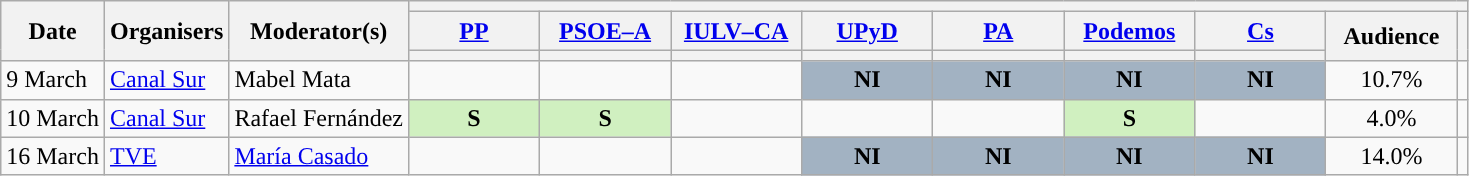<table class="wikitable" style="text-align:center;">
<tr>
<th rowspan="3">Date</th>
<th rowspan="3">Organisers</th>
<th rowspan="3">Moderator(s)</th>
<th colspan="10">      </th>
</tr>
<tr>
<th scope="col" style="width:5em;"><a href='#'>PP</a></th>
<th scope="col" style="width:5em;"><a href='#'>PSOE–A</a></th>
<th scope="col" style="width:5em;"><a href='#'>IULV–CA</a></th>
<th scope="col" style="width:5em;"><a href='#'>UPyD</a></th>
<th scope="col" style="width:5em;"><a href='#'>PA</a></th>
<th scope="col" style="width:5em;"><a href='#'>Podemos</a></th>
<th scope="col" style="width:5em;"><a href='#'>Cs</a></th>
<th rowspan="2" scope="col" style="width:5em;">Audience</th>
<th rowspan="2"></th>
</tr>
<tr>
<th style="color:inherit;background:"></th>
<th style="color:inherit;background:"></th>
<th style="color:inherit;background:"></th>
<th style="color:inherit;background:"></th>
<th style="color:inherit;background:"></th>
<th style="color:inherit;background:"></th>
<th style="color:inherit;background:"></th>
</tr>
<tr>
<td style="white-space:nowrap; text-align:left;">9 March</td>
<td style="white-space:nowrap; text-align:left;"><a href='#'>Canal Sur</a></td>
<td style="white-space:nowrap; text-align:left;">Mabel Mata</td>
<td></td>
<td></td>
<td></td>
<td style="background:#A2B2C2;"><strong>NI</strong></td>
<td style="background:#A2B2C2;"><strong>NI</strong></td>
<td style="background:#A2B2C2;"><strong>NI</strong></td>
<td style="background:#A2B2C2;"><strong>NI</strong></td>
<td>10.7%<br></td>
<td><br></td>
</tr>
<tr>
<td style="white-space:nowrap; text-align:left;">10 March</td>
<td style="white-space:nowrap; text-align:left;"><a href='#'>Canal Sur</a></td>
<td style="white-space:nowrap; text-align:left;">Rafael Fernández</td>
<td style="background:#D0F0C0;"><strong>S</strong><br></td>
<td style="background:#D0F0C0;"><strong>S</strong><br></td>
<td></td>
<td></td>
<td></td>
<td style="background:#D0F0C0;"><strong>S</strong><br></td>
<td></td>
<td>4.0%<br></td>
<td><br></td>
</tr>
<tr>
<td style="white-space:nowrap; text-align:left;">16 March</td>
<td style="white-space:nowrap; text-align:left;"><a href='#'>TVE</a></td>
<td style="white-space:nowrap; text-align:left;"><a href='#'>María Casado</a></td>
<td></td>
<td></td>
<td></td>
<td style="background:#A2B2C2;"><strong>NI</strong></td>
<td style="background:#A2B2C2;"><strong>NI</strong></td>
<td style="background:#A2B2C2;"><strong>NI</strong></td>
<td style="background:#A2B2C2;"><strong>NI</strong></td>
<td>14.0%<br></td>
<td><br></td>
</tr>
</table>
